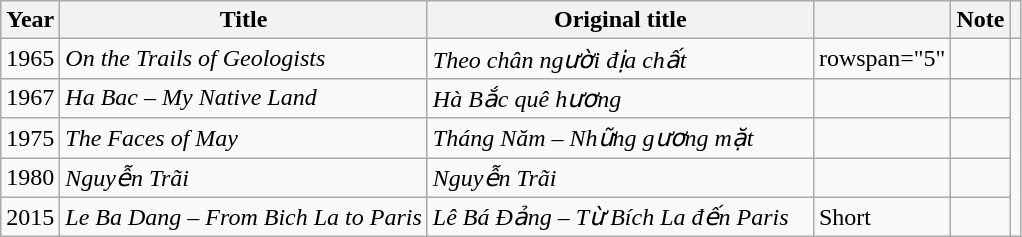<table class="wikitable">
<tr>
<th>Year</th>
<th>Title</th>
<th width="250">Original title</th>
<th></th>
<th>Note</th>
<th></th>
</tr>
<tr>
<td>1965</td>
<td><em>On the Trails of Geologists</em></td>
<td><em>Theo chân người địa chất</em></td>
<td>rowspan="5" </td>
<td></td>
<td></td>
</tr>
<tr>
<td>1967</td>
<td><em>Ha Bac – My Native Land</em></td>
<td><em>Hà Bắc quê hương</em></td>
<td></td>
<td></td>
</tr>
<tr>
<td>1975</td>
<td><em>The Faces of May</em></td>
<td><em>Tháng Năm – Những gương mặt</em></td>
<td></td>
<td></td>
</tr>
<tr>
<td>1980</td>
<td><em>Nguyễn Trãi</em></td>
<td><em>Nguyễn Trãi</em></td>
<td></td>
<td></td>
</tr>
<tr>
<td>2015</td>
<td><em>Le Ba Dang – From Bich La to Paris</em></td>
<td><em>Lê Bá Đảng – Từ Bích La đến Paris</em></td>
<td>Short</td>
<td></td>
</tr>
</table>
